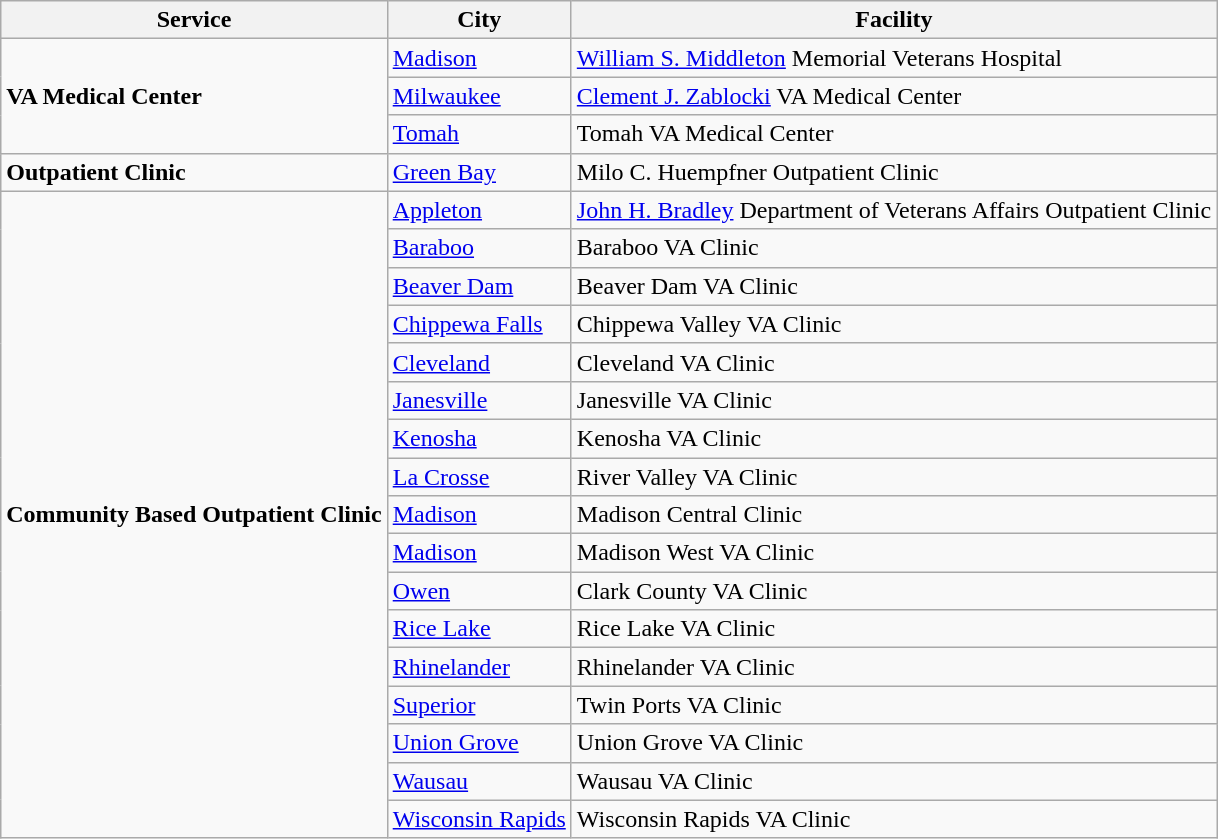<table class="wikitable">
<tr>
<th>Service</th>
<th>City</th>
<th>Facility</th>
</tr>
<tr>
<td rowspan=3><strong>VA Medical Center</strong></td>
<td><a href='#'>Madison</a></td>
<td><a href='#'>William S. Middleton</a> Memorial Veterans Hospital</td>
</tr>
<tr>
<td><a href='#'>Milwaukee</a></td>
<td><a href='#'>Clement J. Zablocki</a> VA Medical Center</td>
</tr>
<tr>
<td><a href='#'>Tomah</a></td>
<td>Tomah VA Medical Center</td>
</tr>
<tr>
<td rowspan=1><strong>Outpatient Clinic</strong></td>
<td><a href='#'>Green Bay</a></td>
<td>Milo C. Huempfner Outpatient Clinic</td>
</tr>
<tr>
<td rowspan=17><strong>Community Based Outpatient Clinic</strong></td>
<td><a href='#'>Appleton</a></td>
<td><a href='#'>John H. Bradley</a> Department of Veterans Affairs Outpatient Clinic</td>
</tr>
<tr>
<td><a href='#'>Baraboo</a></td>
<td>Baraboo VA Clinic</td>
</tr>
<tr>
<td><a href='#'>Beaver Dam</a></td>
<td>Beaver Dam VA Clinic</td>
</tr>
<tr>
<td><a href='#'>Chippewa Falls</a></td>
<td>Chippewa Valley VA Clinic</td>
</tr>
<tr>
<td><a href='#'>Cleveland</a></td>
<td>Cleveland VA Clinic</td>
</tr>
<tr>
<td><a href='#'>Janesville</a></td>
<td>Janesville VA Clinic</td>
</tr>
<tr>
<td><a href='#'>Kenosha</a></td>
<td>Kenosha VA Clinic</td>
</tr>
<tr>
<td><a href='#'>La Crosse</a></td>
<td>River Valley VA Clinic</td>
</tr>
<tr>
<td><a href='#'>Madison</a></td>
<td>Madison Central Clinic</td>
</tr>
<tr>
<td><a href='#'>Madison</a></td>
<td>Madison West VA Clinic</td>
</tr>
<tr>
<td><a href='#'>Owen</a></td>
<td>Clark County VA Clinic</td>
</tr>
<tr>
<td><a href='#'>Rice Lake</a></td>
<td>Rice Lake VA Clinic</td>
</tr>
<tr>
<td><a href='#'>Rhinelander</a></td>
<td>Rhinelander VA Clinic</td>
</tr>
<tr>
<td><a href='#'>Superior</a></td>
<td>Twin Ports VA Clinic</td>
</tr>
<tr>
<td><a href='#'>Union Grove</a></td>
<td>Union Grove VA Clinic</td>
</tr>
<tr>
<td><a href='#'>Wausau</a></td>
<td>Wausau VA Clinic</td>
</tr>
<tr>
<td><a href='#'>Wisconsin Rapids</a></td>
<td>Wisconsin Rapids VA Clinic</td>
</tr>
</table>
